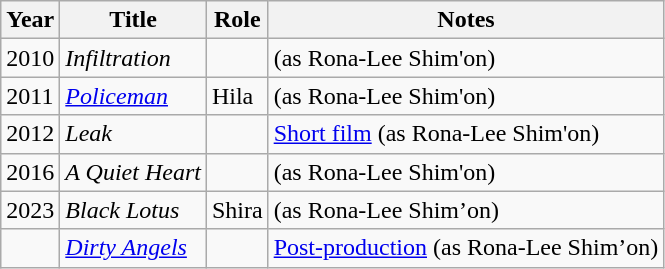<table class="wikitable sortable">
<tr>
<th>Year</th>
<th>Title</th>
<th>Role</th>
<th class="unsortable">Notes</th>
</tr>
<tr>
<td>2010</td>
<td><em>Infiltration</em></td>
<td></td>
<td>(as Rona-Lee Shim'on)</td>
</tr>
<tr>
<td>2011</td>
<td><em><a href='#'>Policeman</a></em></td>
<td>Hila</td>
<td>(as Rona-Lee Shim'on)</td>
</tr>
<tr>
<td>2012</td>
<td><em>Leak</em></td>
<td></td>
<td><a href='#'>Short film</a> (as Rona-Lee Shim'on)</td>
</tr>
<tr>
<td>2016</td>
<td><em>A Quiet Heart</em></td>
<td></td>
<td>(as Rona-Lee Shim'on)</td>
</tr>
<tr>
<td>2023</td>
<td><em>Black Lotus</em></td>
<td>Shira</td>
<td>(as Rona-Lee Shim’on)</td>
</tr>
<tr>
<td></td>
<td><em><a href='#'>Dirty Angels</a></em></td>
<td></td>
<td><a href='#'>Post-production</a> (as Rona-Lee Shim’on)</td>
</tr>
</table>
